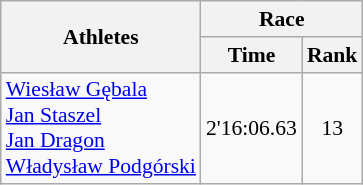<table class="wikitable" border="1" style="font-size:90%">
<tr>
<th rowspan=2>Athletes</th>
<th colspan=2>Race</th>
</tr>
<tr>
<th>Time</th>
<th>Rank</th>
</tr>
<tr>
<td><a href='#'>Wiesław Gębala</a><br><a href='#'>Jan Staszel</a><br><a href='#'>Jan Dragon</a><br><a href='#'>Władysław Podgórski</a></td>
<td align=center>2'16:06.63</td>
<td align=center>13</td>
</tr>
</table>
